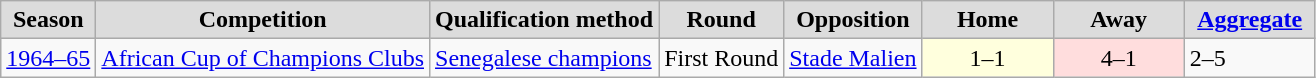<table class="sortable plainrowheaders wikitable">
<tr>
<th style="background:#DCDCDC">Season</th>
<th style="background:#DCDCDC">Competition</th>
<th style="background:#DCDCDC">Qualification method</th>
<th style="background:#DCDCDC">Round</th>
<th style="background:#DCDCDC">Opposition</th>
<th width="80" style="background:#DCDCDC">Home</th>
<th width="80" style="background:#DCDCDC">Away</th>
<th width="80" style="background:#DCDCDC"><a href='#'>Aggregate</a></th>
</tr>
<tr>
<td><a href='#'>1964–65</a></td>
<td><a href='#'>African Cup of Champions Clubs</a></td>
<td><a href='#'>Senegalese champions</a></td>
<td align=left>First Round</td>
<td align=left> <a href='#'>Stade Malien</a></td>
<td style="background:#ffd; text-align:center">1–1</td>
<td style="background:#fdd; text-align:center">4–1</td>
<td>2–5</td>
</tr>
</table>
